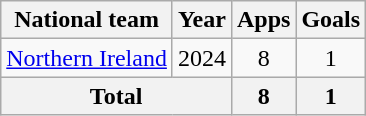<table class="wikitable" style="text-align: center;">
<tr>
<th>National team</th>
<th>Year</th>
<th>Apps</th>
<th>Goals</th>
</tr>
<tr>
<td><a href='#'>Northern Ireland</a></td>
<td>2024</td>
<td>8</td>
<td>1</td>
</tr>
<tr>
<th colspan="2">Total</th>
<th>8</th>
<th>1</th>
</tr>
</table>
